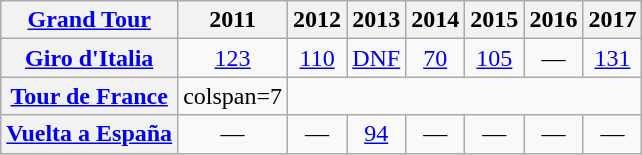<table class="wikitable plainrowheaders">
<tr>
<th scope="col"><a href='#'>Grand Tour</a></th>
<th scope="col">2011</th>
<th scope="col">2012</th>
<th scope="col">2013</th>
<th scope="col">2014</th>
<th scope="col">2015</th>
<th scope="col">2016</th>
<th scope="col">2017</th>
</tr>
<tr style="text-align:center;">
<th scope="row"> <a href='#'>Giro d'Italia</a></th>
<td><a href='#'>123</a></td>
<td><a href='#'>110</a></td>
<td><a href='#'>DNF</a></td>
<td><a href='#'>70</a></td>
<td><a href='#'>105</a></td>
<td>—</td>
<td><a href='#'>131</a></td>
</tr>
<tr style="text-align:center;">
<th scope="row"> <a href='#'>Tour de France</a></th>
<td>colspan=7 </td>
</tr>
<tr style="text-align:center;">
<th scope="row"> <a href='#'>Vuelta a España</a></th>
<td>—</td>
<td>—</td>
<td><a href='#'>94</a></td>
<td>—</td>
<td>—</td>
<td>—</td>
<td>—</td>
</tr>
</table>
